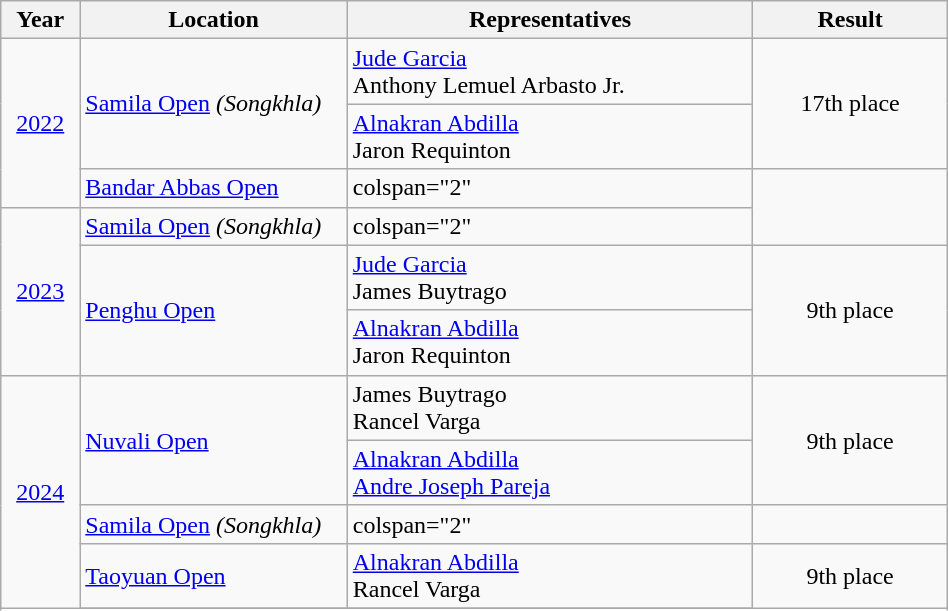<table class="wikitable" style="font-size:100%; width:50%;">
<tr>
<th style= "align=center; width:10em;">Year</th>
<th style= "align=center; width:65em;">Location</th>
<th style= "align=center; width:100em;">Representatives</th>
<th style= "align=center; width:50em;">Result</th>
</tr>
<tr>
<td rowspan=3 align=center><a href='#'>2022</a></td>
<td rowspan=2> <a href='#'>Samila Open</a> <em>(Songkhla)</em></td>
<td><a href='#'>Jude Garcia</a> <br> Anthony Lemuel Arbasto Jr.</td>
<td rowspan=2 align=center>17th place</td>
</tr>
<tr>
<td><a href='#'>Alnakran Abdilla</a> <br> Jaron Requinton</td>
</tr>
<tr>
<td> <a href='#'>Bandar Abbas Open</a></td>
<td>colspan="2" <small>  </small></td>
</tr>
<tr>
<td rowspan=3 align=center><a href='#'>2023</a></td>
<td> <a href='#'>Samila Open</a> <em>(Songkhla)</em></td>
<td>colspan="2" <small>  </small></td>
</tr>
<tr>
<td rowspan=2> <a href='#'>Penghu Open</a></td>
<td><a href='#'>Jude Garcia</a> <br> James Buytrago</td>
<td rowspan=2 align=center>9th place</td>
</tr>
<tr>
<td><a href='#'>Alnakran Abdilla</a> <br> Jaron Requinton</td>
</tr>
<tr>
<td rowspan=8 align=center><a href='#'>2024</a></td>
<td rowspan=2> <a href='#'>Nuvali Open</a></td>
<td>James Buytrago <br> Rancel Varga</td>
<td align=center rowspan=2>9th place</td>
</tr>
<tr>
<td><a href='#'>Alnakran Abdilla</a> <br> <a href='#'>Andre Joseph Pareja</a></td>
</tr>
<tr>
<td> <a href='#'>Samila Open</a> <em>(Songkhla)</em></td>
<td>colspan="2" <small>  </small></td>
</tr>
<tr>
<td> <a href='#'>Taoyuan Open</a></td>
<td><a href='#'>Alnakran Abdilla</a> <br> Rancel Varga</td>
<td align=center rowspan=2>9th place</td>
</tr>
<tr>
</tr>
</table>
